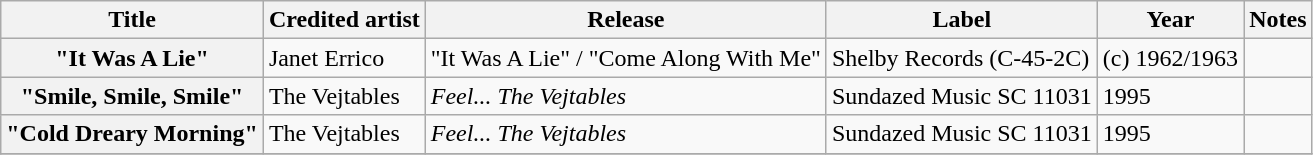<table class="wikitable plainrowheaders sortable">
<tr>
<th scope="col">Title</th>
<th scope="col">Credited artist</th>
<th scope="col">Release</th>
<th scope="col">Label</th>
<th scope="col">Year</th>
<th scope="col" class="unsortable">Notes</th>
</tr>
<tr>
<th scope="row">"It Was A Lie"</th>
<td>Janet Errico</td>
<td>"It Was A Lie" / "Come Along With Me"</td>
<td>Shelby Records (C-45-2C)</td>
<td>(c) 1962/1963</td>
<td></td>
</tr>
<tr>
<th scope="row">"Smile, Smile, Smile"</th>
<td>The Vejtables</td>
<td><em>Feel... The Vejtables</em></td>
<td>Sundazed Music SC 11031</td>
<td>1995</td>
<td></td>
</tr>
<tr>
<th scope="row">"Cold Dreary Morning"</th>
<td>The Vejtables</td>
<td><em>Feel... The Vejtables</em></td>
<td>Sundazed Music SC 11031</td>
<td>1995</td>
<td></td>
</tr>
<tr>
</tr>
</table>
